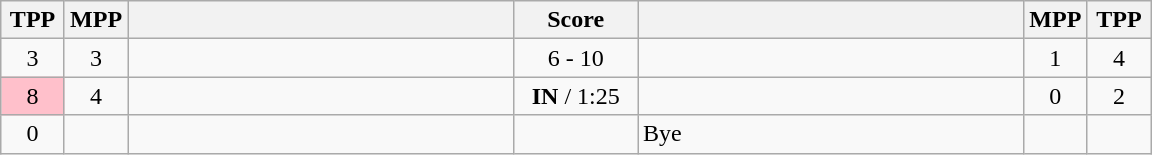<table class="wikitable" style="text-align: center;" |>
<tr>
<th width="35">TPP</th>
<th width="35">MPP</th>
<th width="250"></th>
<th width="75">Score</th>
<th width="250"></th>
<th width="35">MPP</th>
<th width="35">TPP</th>
</tr>
<tr>
<td>3</td>
<td>3</td>
<td style="text-align:left;"></td>
<td>6 - 10</td>
<td style="text-align:left;"><strong></strong></td>
<td>1</td>
<td>4</td>
</tr>
<tr>
<td bgcolor=pink>8</td>
<td>4</td>
<td style="text-align:left;"></td>
<td><strong>IN</strong> / 1:25</td>
<td style="text-align:left;"><strong></strong></td>
<td>0</td>
<td>2</td>
</tr>
<tr>
<td>0</td>
<td></td>
<td style="text-align:left;"><strong></strong></td>
<td></td>
<td style="text-align:left;">Bye</td>
<td></td>
<td></td>
</tr>
</table>
